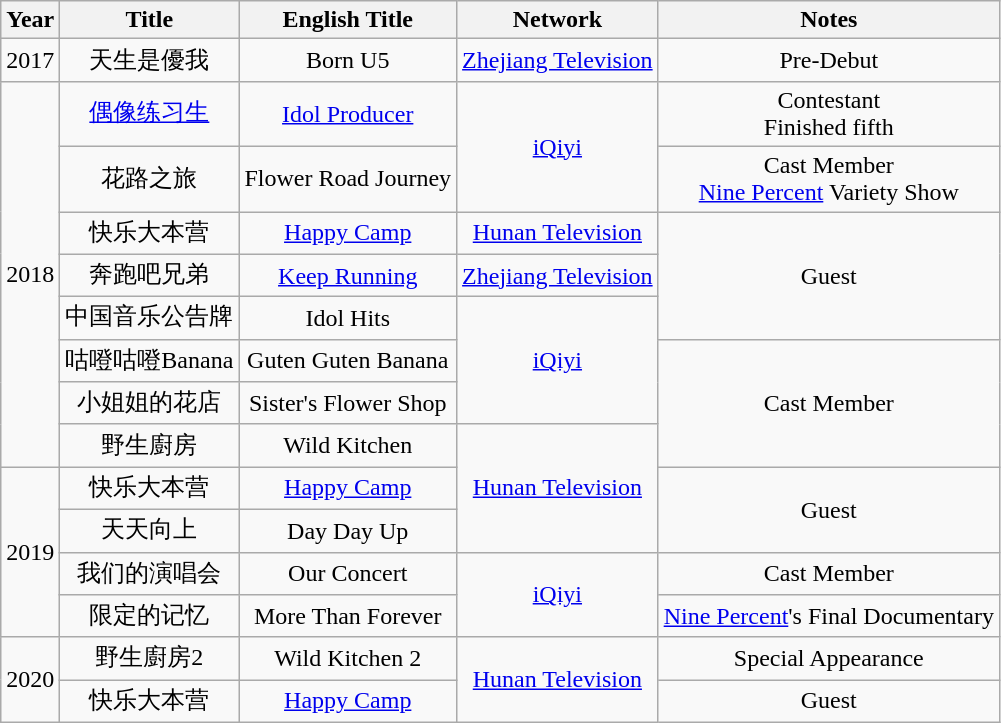<table class="wikitable" style="text-align:center;">
<tr>
<th>Year</th>
<th>Title</th>
<th>English Title</th>
<th>Network</th>
<th>Notes</th>
</tr>
<tr>
<td>2017</td>
<td>天生是優我</td>
<td>Born U5</td>
<td><a href='#'>Zhejiang Television</a></td>
<td>Pre-Debut</td>
</tr>
<tr>
<td rowspan="8">2018</td>
<td><a href='#'>偶像练习生</a></td>
<td><a href='#'>Idol Producer</a></td>
<td rowspan="2"><a href='#'>iQiyi</a></td>
<td>Contestant<br>Finished fifth</td>
</tr>
<tr>
<td>花路之旅</td>
<td>Flower Road Journey</td>
<td>Cast Member<br><a href='#'>Nine Percent</a> Variety Show</td>
</tr>
<tr>
<td>快乐大本营</td>
<td><a href='#'>Happy Camp</a></td>
<td><a href='#'>Hunan Television</a></td>
<td rowspan="3">Guest</td>
</tr>
<tr>
<td>奔跑吧兄弟</td>
<td><a href='#'>Keep Running</a></td>
<td><a href='#'>Zhejiang Television</a></td>
</tr>
<tr>
<td>中国音乐公告牌</td>
<td>Idol Hits</td>
<td rowspan="3"><a href='#'>iQiyi</a></td>
</tr>
<tr>
<td>咕噔咕噔Banana</td>
<td>Guten Guten Banana</td>
<td rowspan="3">Cast Member</td>
</tr>
<tr>
<td>小姐姐的花店</td>
<td>Sister's Flower Shop</td>
</tr>
<tr>
<td>野生廚房</td>
<td>Wild Kitchen</td>
<td rowspan="3"><a href='#'>Hunan Television</a></td>
</tr>
<tr>
<td rowspan="4">2019</td>
<td>快乐大本营</td>
<td><a href='#'>Happy Camp</a></td>
<td rowspan="2">Guest</td>
</tr>
<tr>
<td>天天向上</td>
<td>Day Day Up</td>
</tr>
<tr>
<td>我们的演唱会</td>
<td>Our Concert</td>
<td rowspan="2"><a href='#'>iQiyi</a></td>
<td>Cast Member</td>
</tr>
<tr>
<td>限定的记忆</td>
<td>More Than Forever</td>
<td><a href='#'>Nine Percent</a>'s Final Documentary</td>
</tr>
<tr>
<td rowspan="2">2020</td>
<td>野生廚房2</td>
<td>Wild Kitchen 2</td>
<td rowspan="2"><a href='#'>Hunan Television</a></td>
<td>Special Appearance</td>
</tr>
<tr>
<td>快乐大本营</td>
<td><a href='#'>Happy Camp</a></td>
<td>Guest</td>
</tr>
</table>
